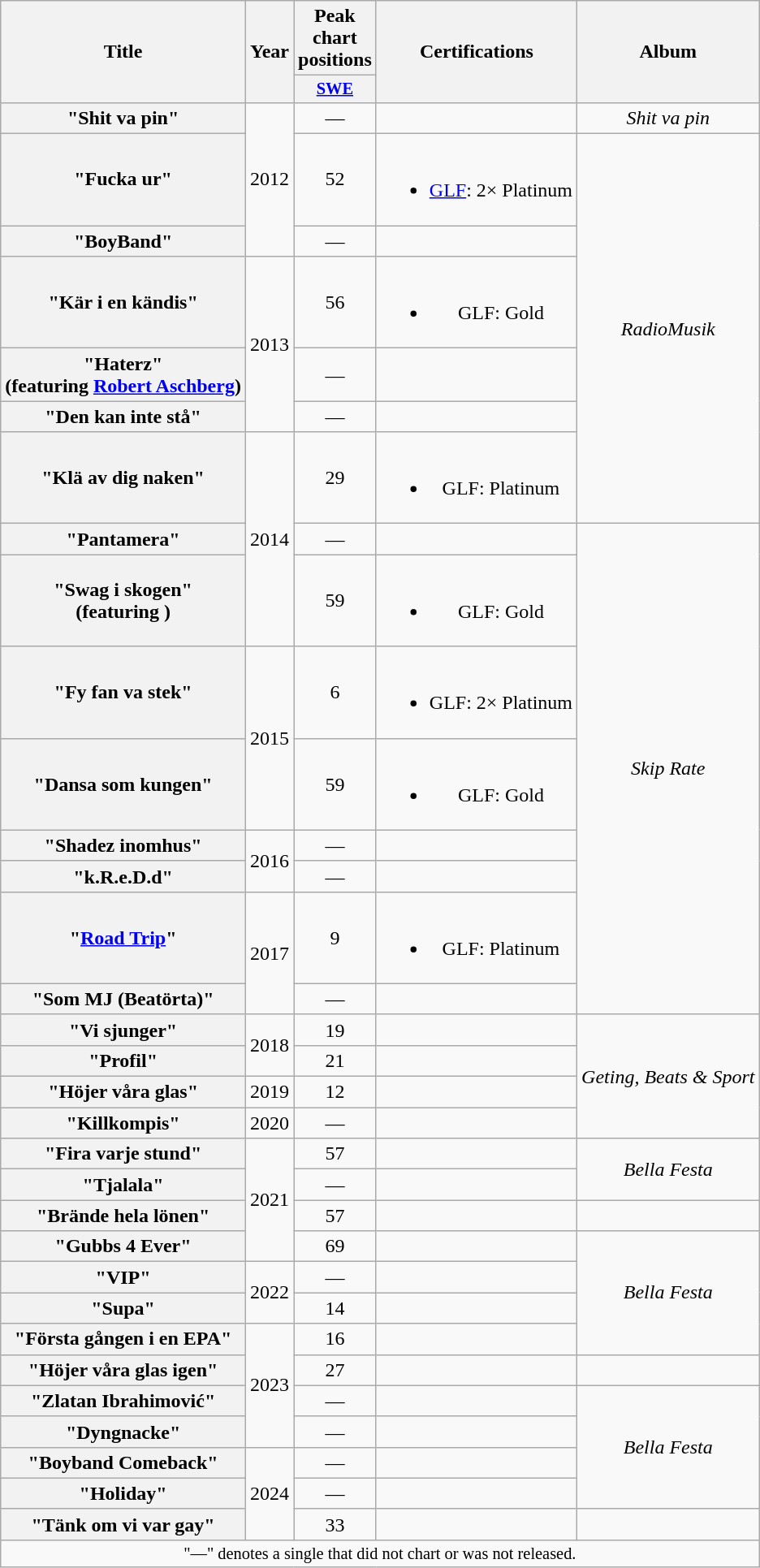<table class="wikitable plainrowheaders" style="text-align:center;">
<tr>
<th scope="col" rowspan="2">Title</th>
<th scope="col" rowspan="2">Year</th>
<th scope="col">Peak chart positions</th>
<th scope="col" rowspan="2">Certifications</th>
<th scope="col" rowspan="2">Album</th>
</tr>
<tr>
<th scope="col" style="width:3em;font-size:85%;"><a href='#'>SWE</a><br></th>
</tr>
<tr>
<th scope="row">"Shit va pin"</th>
<td rowspan="3">2012</td>
<td>—</td>
<td></td>
<td><em>Shit va pin</em></td>
</tr>
<tr>
<th scope="row">"Fucka ur"</th>
<td>52</td>
<td><br><ul><li><a href='#'>GLF</a>: 2× Platinum</li></ul></td>
<td rowspan="6"><em>RadioMusik</em></td>
</tr>
<tr>
<th scope="row">"BoyBand"</th>
<td>—</td>
<td></td>
</tr>
<tr>
<th scope="row">"Kär i en kändis"</th>
<td rowspan="3">2013</td>
<td>56</td>
<td><br><ul><li>GLF: Gold</li></ul></td>
</tr>
<tr>
<th scope="row">"Haterz"<br><span>(featuring <a href='#'>Robert Aschberg</a>)</span></th>
<td>—</td>
<td></td>
</tr>
<tr>
<th scope="row">"Den kan inte stå"</th>
<td>—</td>
<td></td>
</tr>
<tr>
<th scope="row">"Klä av dig naken"</th>
<td rowspan="3">2014</td>
<td>29</td>
<td><br><ul><li>GLF: Platinum</li></ul></td>
</tr>
<tr>
<th scope="row">"Pantamera"</th>
<td>—</td>
<td></td>
<td rowspan="8"><em>Skip Rate</em></td>
</tr>
<tr>
<th scope="row">"Swag i skogen"<br><span>(featuring )</span></th>
<td>59</td>
<td><br><ul><li>GLF: Gold</li></ul></td>
</tr>
<tr>
<th scope="row">"Fy fan va stek"</th>
<td rowspan="2">2015</td>
<td>6</td>
<td><br><ul><li>GLF: 2× Platinum</li></ul></td>
</tr>
<tr>
<th scope="row">"Dansa som kungen"</th>
<td>59</td>
<td><br><ul><li>GLF: Gold</li></ul></td>
</tr>
<tr>
<th scope="row">"Shadez inomhus"<br></th>
<td rowspan="2">2016</td>
<td>—</td>
<td></td>
</tr>
<tr>
<th scope="row">"k.R.e.D.d"</th>
<td>—</td>
<td></td>
</tr>
<tr>
<th scope="row">"<a href='#'>Road Trip</a>"</th>
<td rowspan="2">2017</td>
<td>9</td>
<td><br><ul><li>GLF: Platinum</li></ul></td>
</tr>
<tr>
<th scope="row">"Som MJ (Beatörta)"</th>
<td>—</td>
<td></td>
</tr>
<tr>
<th scope="row">"Vi sjunger"</th>
<td rowspan="2">2018</td>
<td>19</td>
<td></td>
<td rowspan="4"><em>Geting, Beats & Sport</em></td>
</tr>
<tr>
<th scope="row">"Profil"</th>
<td>21</td>
<td></td>
</tr>
<tr>
<th scope="row">"Höjer våra glas"</th>
<td>2019</td>
<td>12</td>
<td></td>
</tr>
<tr>
<th scope="row">"Killkompis"</th>
<td>2020</td>
<td>—</td>
<td></td>
</tr>
<tr>
<th scope="row">"Fira varje stund"</th>
<td rowspan="4">2021</td>
<td>57</td>
<td></td>
<td rowspan="2"><em>Bella Festa</em></td>
</tr>
<tr>
<th scope="row">"Tjalala"</th>
<td>—</td>
<td></td>
</tr>
<tr>
<th scope="row">"Brände hela lönen"<br></th>
<td>57<br></td>
<td></td>
<td></td>
</tr>
<tr>
<th scope="row">"Gubbs 4 Ever"</th>
<td>69</td>
<td></td>
<td rowspan="4"><em>Bella Festa</em></td>
</tr>
<tr>
<th scope="row">"VIP"</th>
<td rowspan="2">2022</td>
<td>—</td>
<td></td>
</tr>
<tr>
<th scope="row">"Supa"<br></th>
<td>14<br></td>
<td></td>
</tr>
<tr>
<th scope="row">"Första gången i en EPA"<br></th>
<td rowspan="4">2023</td>
<td>16</td>
<td></td>
</tr>
<tr>
<th scope="row">"Höjer våra glas igen"<br></th>
<td>27</td>
<td></td>
<td></td>
</tr>
<tr>
<th scope="row">"Zlatan Ibrahimović"</th>
<td>—</td>
<td></td>
<td rowspan="4"><em>Bella Festa</em></td>
</tr>
<tr>
<th scope="row">"Dyngnacke"</th>
<td>—</td>
<td></td>
</tr>
<tr>
<th scope="row">"Boyband Comeback"</th>
<td rowspan="3">2024</td>
<td>—</td>
<td></td>
</tr>
<tr>
<th scope="row">"Holiday"<br></th>
<td>—</td>
<td></td>
</tr>
<tr>
<th scope="row">"Tänk om vi var gay"<br></th>
<td>33<br></td>
<td></td>
<td></td>
</tr>
<tr>
<td style="font-size:85%;" colspan="22">"—" denotes a single that did not chart or was not released.</td>
</tr>
</table>
